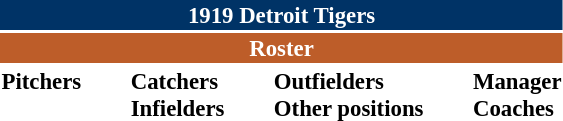<table class="toccolours" style="font-size: 95%;">
<tr>
<th colspan="10" style="background-color: #003366; color: white; text-align: center;">1919 Detroit Tigers</th>
</tr>
<tr>
<td colspan="10" style="background-color: #bd5d29; color: white; text-align: center;"><strong>Roster</strong></td>
</tr>
<tr>
<td valign="top"><strong>Pitchers</strong><br>









</td>
<td width="25px"></td>
<td valign="top"><strong>Catchers</strong><br>


<strong>Infielders</strong>





</td>
<td width="25px"></td>
<td valign="top"><strong>Outfielders</strong><br>



<strong>Other positions</strong>
</td>
<td width="25px"></td>
<td valign="top"><strong>Manager</strong><br>
<strong>Coaches</strong>
</td>
</tr>
</table>
